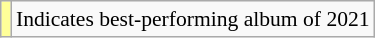<table class="wikitable" style="font-size:90%;">
<tr>
<td style="background-color:#FFFF99"></td>
<td>Indicates best-performing album of 2021</td>
</tr>
</table>
